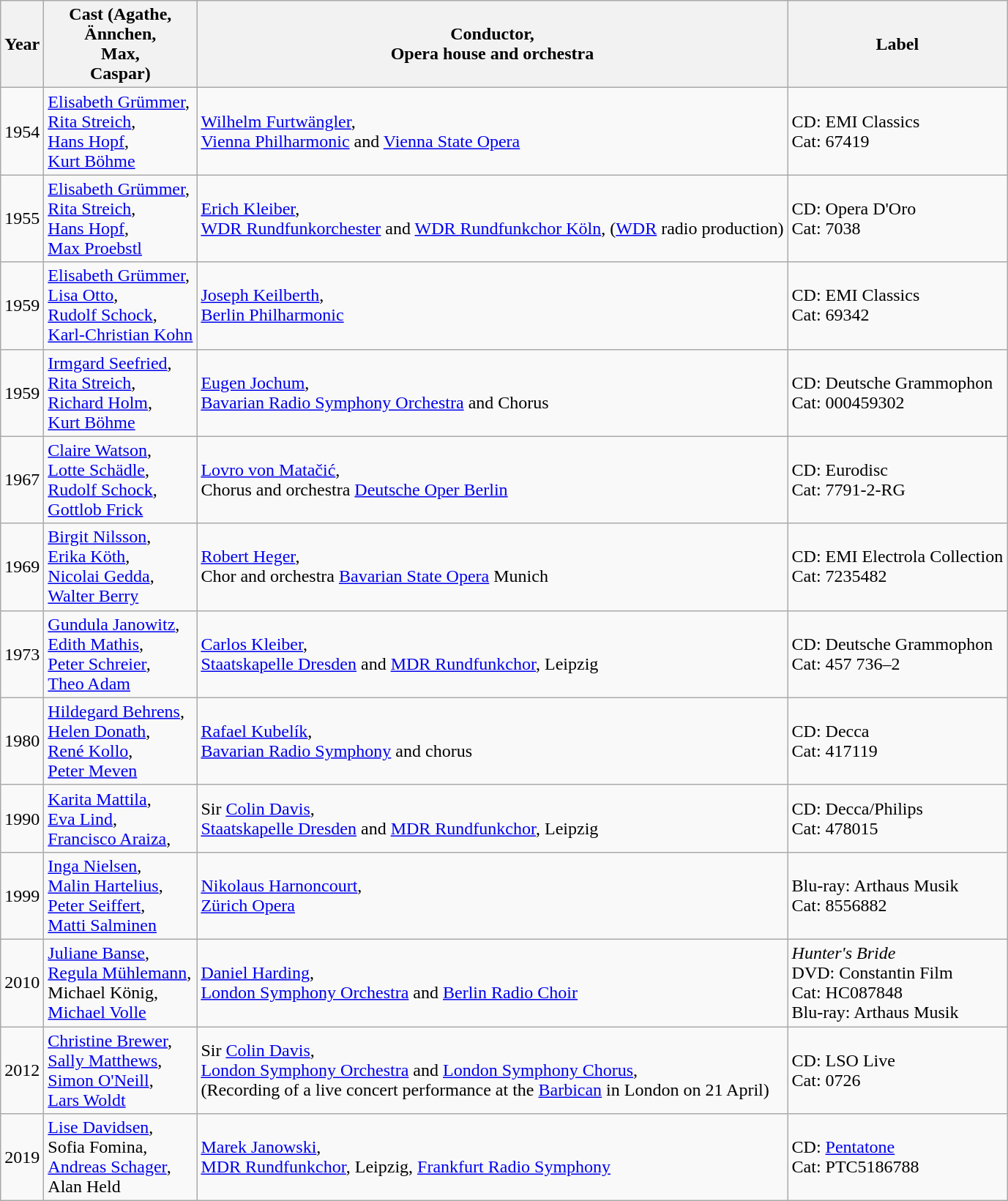<table class="wikitable">
<tr>
<th>Year</th>
<th>Cast (Agathe,<br>Ännchen,<br>Max,<br>Caspar)</th>
<th>Conductor,<br>Opera house and orchestra</th>
<th>Label</th>
</tr>
<tr>
<td>1954</td>
<td><a href='#'>Elisabeth Grümmer</a>,<br><a href='#'>Rita Streich</a>,<br><a href='#'>Hans Hopf</a>,<br><a href='#'>Kurt Böhme</a></td>
<td><a href='#'>Wilhelm Furtwängler</a>,<br><a href='#'>Vienna Philharmonic</a> and <a href='#'>Vienna State Opera</a></td>
<td>CD: EMI Classics<br>Cat: 67419</td>
</tr>
<tr>
<td>1955</td>
<td><a href='#'>Elisabeth Grümmer</a>,<br><a href='#'>Rita Streich</a>,<br><a href='#'>Hans Hopf</a>,<br><a href='#'>Max Proebstl</a></td>
<td><a href='#'>Erich Kleiber</a>,<br><a href='#'>WDR Rundfunkorchester</a> and <a href='#'>WDR Rundfunkchor Köln</a>, (<a href='#'>WDR</a> radio production)</td>
<td>CD: Opera D'Oro<br>Cat: 7038</td>
</tr>
<tr>
<td>1959</td>
<td><a href='#'>Elisabeth Grümmer</a>,<br><a href='#'>Lisa Otto</a>,<br><a href='#'>Rudolf Schock</a>,<br><a href='#'>Karl-Christian Kohn</a></td>
<td><a href='#'>Joseph Keilberth</a>,<br><a href='#'>Berlin Philharmonic</a></td>
<td>CD: EMI Classics<br>Cat: 69342</td>
</tr>
<tr>
<td>1959</td>
<td><a href='#'>Irmgard Seefried</a>,<br><a href='#'>Rita Streich</a>,<br><a href='#'>Richard Holm</a>,<br><a href='#'>Kurt Böhme</a></td>
<td><a href='#'>Eugen Jochum</a>,<br><a href='#'>Bavarian Radio Symphony Orchestra</a> and Chorus</td>
<td>CD: Deutsche Grammophon<br>Cat: 000459302</td>
</tr>
<tr>
<td>1967</td>
<td><a href='#'>Claire Watson</a>,<br><a href='#'>Lotte Schädle</a>,<br><a href='#'>Rudolf Schock</a>,<br><a href='#'>Gottlob Frick</a></td>
<td><a href='#'>Lovro von Matačić</a>,<br>Chorus and orchestra <a href='#'>Deutsche Oper Berlin</a></td>
<td>CD: Eurodisc<br>Cat: 7791-2-RG</td>
</tr>
<tr>
<td>1969</td>
<td><a href='#'>Birgit Nilsson</a>,<br><a href='#'>Erika Köth</a>,<br><a href='#'>Nicolai Gedda</a>,<br><a href='#'>Walter Berry</a></td>
<td><a href='#'>Robert Heger</a>,<br> Chor and orchestra <a href='#'>Bavarian State Opera</a> Munich</td>
<td>CD: EMI Electrola Collection<br>Cat: 7235482</td>
</tr>
<tr>
<td>1973</td>
<td><a href='#'>Gundula Janowitz</a>,<br><a href='#'>Edith Mathis</a>,<br><a href='#'>Peter Schreier</a>,<br><a href='#'>Theo Adam</a></td>
<td><a href='#'>Carlos Kleiber</a>,<br><a href='#'>Staatskapelle Dresden</a> and <a href='#'>MDR Rundfunkchor</a>, Leipzig</td>
<td>CD: Deutsche Grammophon<br>Cat: 457 736–2</td>
</tr>
<tr>
<td>1980</td>
<td><a href='#'>Hildegard Behrens</a>,<br><a href='#'>Helen Donath</a>,<br><a href='#'>René Kollo</a>,<br><a href='#'>Peter Meven</a></td>
<td><a href='#'>Rafael Kubelík</a>,<br><a href='#'>Bavarian Radio Symphony</a> and chorus</td>
<td>CD: Decca<br>Cat: 417119</td>
</tr>
<tr>
<td>1990</td>
<td><a href='#'>Karita Mattila</a>,<br><a href='#'>Eva Lind</a>,<br><a href='#'>Francisco Araiza</a>,<br></td>
<td>Sir <a href='#'>Colin Davis</a>,<br><a href='#'>Staatskapelle Dresden</a> and <a href='#'>MDR Rundfunkchor</a>, Leipzig</td>
<td>CD: Decca/Philips<br>Cat: 478015</td>
</tr>
<tr>
<td>1999</td>
<td><a href='#'>Inga Nielsen</a>,<br><a href='#'>Malin Hartelius</a>,<br><a href='#'>Peter Seiffert</a>,<br><a href='#'>Matti Salminen</a></td>
<td><a href='#'>Nikolaus Harnoncourt</a>,<br><a href='#'>Zürich Opera</a></td>
<td>Blu-ray: Arthaus Musik<br>Cat: 8556882</td>
</tr>
<tr>
<td>2010</td>
<td><a href='#'>Juliane Banse</a>,<br><a href='#'>Regula Mühlemann</a>,<br>Michael König,<br><a href='#'>Michael Volle</a></td>
<td><a href='#'>Daniel Harding</a>,<br><a href='#'>London Symphony Orchestra</a> and <a href='#'>Berlin Radio Choir</a></td>
<td><em>Hunter's Bride</em><br>DVD: Constantin Film<br>Cat: HC087848<br>Blu-ray: Arthaus Musik</td>
</tr>
<tr>
<td>2012</td>
<td><a href='#'>Christine Brewer</a>,<br><a href='#'>Sally Matthews</a>,<br><a href='#'>Simon O'Neill</a>,<br><a href='#'>Lars Woldt</a></td>
<td>Sir <a href='#'>Colin Davis</a>,<br><a href='#'>London Symphony Orchestra</a> and <a href='#'>London Symphony Chorus</a>,<br>(Recording of a live concert performance at the <a href='#'>Barbican</a> in London on 21 April)</td>
<td>CD: LSO Live<br>Cat: 0726</td>
</tr>
<tr>
<td>2019</td>
<td><a href='#'>Lise Davidsen</a>, <br>Sofia Fomina,<br><a href='#'>Andreas Schager</a>,<br>Alan Held</td>
<td><a href='#'>Marek Janowski</a>,<br><a href='#'>MDR Rundfunkchor</a>, Leipzig, <a href='#'>Frankfurt Radio Symphony</a></td>
<td>CD: <a href='#'>Pentatone</a> <br> Cat: PTC5186788</td>
</tr>
</table>
